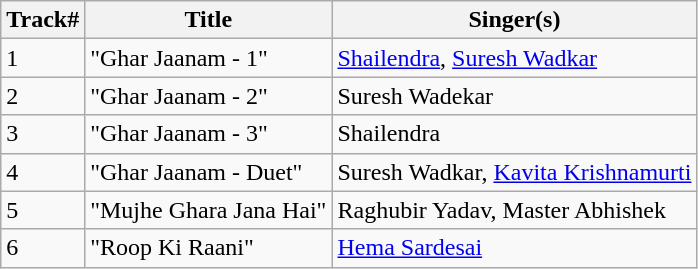<table class="wikitable">
<tr>
<th>Track#</th>
<th>Title</th>
<th>Singer(s)</th>
</tr>
<tr>
<td>1</td>
<td>"Ghar Jaanam - 1"</td>
<td><a href='#'>Shailendra</a>, <a href='#'>Suresh Wadkar</a></td>
</tr>
<tr>
<td>2</td>
<td>"Ghar Jaanam - 2"</td>
<td>Suresh Wadekar</td>
</tr>
<tr>
<td>3</td>
<td>"Ghar Jaanam - 3"</td>
<td>Shailendra</td>
</tr>
<tr>
<td>4</td>
<td>"Ghar Jaanam - Duet"</td>
<td>Suresh Wadkar, <a href='#'>Kavita Krishnamurti</a></td>
</tr>
<tr>
<td>5</td>
<td>"Mujhe Ghara Jana Hai"</td>
<td>Raghubir Yadav, Master Abhishek</td>
</tr>
<tr>
<td>6</td>
<td>"Roop Ki Raani"</td>
<td><a href='#'>Hema Sardesai</a></td>
</tr>
</table>
